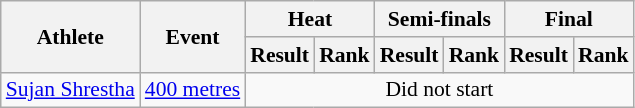<table class="wikitable" style="font-size:90%; text-align:center">
<tr>
<th rowspan="2">Athlete</th>
<th rowspan="2">Event</th>
<th colspan="2">Heat</th>
<th colspan="2">Semi-finals</th>
<th colspan="2">Final</th>
</tr>
<tr>
<th>Result</th>
<th>Rank</th>
<th>Result</th>
<th>Rank</th>
<th>Result</th>
<th>Rank</th>
</tr>
<tr>
<td align="left"><a href='#'>Sujan Shrestha</a></td>
<td align="left"><a href='#'>400 metres</a></td>
<td colspan="6">Did not start</td>
</tr>
</table>
